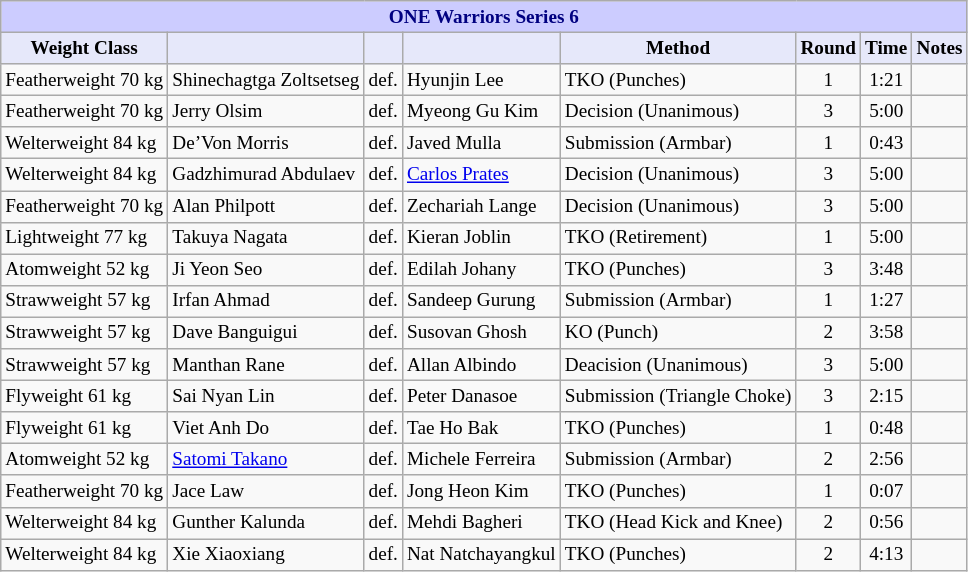<table class="wikitable" style="font-size: 80%;">
<tr>
<th colspan="8" style="background-color: #ccf; color: #000080; text-align: center;"><strong>ONE Warriors Series 6</strong></th>
</tr>
<tr>
<th colspan="1" style="background-color: #E6E8FA; color: #000000; text-align: center;">Weight Class</th>
<th colspan="1" style="background-color: #E6E8FA; color: #000000; text-align: center;"></th>
<th colspan="1" style="background-color: #E6E8FA; color: #000000; text-align: center;"></th>
<th colspan="1" style="background-color: #E6E8FA; color: #000000; text-align: center;"></th>
<th colspan="1" style="background-color: #E6E8FA; color: #000000; text-align: center;">Method</th>
<th colspan="1" style="background-color: #E6E8FA; color: #000000; text-align: center;">Round</th>
<th colspan="1" style="background-color: #E6E8FA; color: #000000; text-align: center;">Time</th>
<th colspan="1" style="background-color: #E6E8FA; color: #000000; text-align: center;">Notes</th>
</tr>
<tr>
<td>Featherweight 70 kg</td>
<td> Shinechagtga Zoltsetseg</td>
<td>def.</td>
<td> Hyunjin Lee</td>
<td>TKO (Punches)</td>
<td align=center>1</td>
<td align=center>1:21</td>
<td></td>
</tr>
<tr>
<td>Featherweight 70 kg</td>
<td> Jerry Olsim</td>
<td>def.</td>
<td> Myeong Gu Kim</td>
<td>Decision (Unanimous)</td>
<td align=center>3</td>
<td align=center>5:00</td>
<td></td>
</tr>
<tr>
<td>Welterweight 84 kg</td>
<td> De’Von Morris</td>
<td>def.</td>
<td> Javed Mulla</td>
<td>Submission (Armbar)</td>
<td align=center>1</td>
<td align=center>0:43</td>
<td></td>
</tr>
<tr>
<td>Welterweight 84 kg</td>
<td> Gadzhimurad Abdulaev</td>
<td>def.</td>
<td> <a href='#'>Carlos Prates</a></td>
<td>Decision (Unanimous)</td>
<td align=center>3</td>
<td align=center>5:00</td>
<td></td>
</tr>
<tr>
<td>Featherweight 70 kg</td>
<td> Alan Philpott</td>
<td>def.</td>
<td> Zechariah Lange</td>
<td>Decision (Unanimous)</td>
<td align=center>3</td>
<td align=center>5:00</td>
<td></td>
</tr>
<tr>
<td>Lightweight 77 kg</td>
<td> Takuya Nagata</td>
<td>def.</td>
<td> Kieran Joblin</td>
<td>TKO (Retirement)</td>
<td align=center>1</td>
<td align=center>5:00</td>
<td></td>
</tr>
<tr>
<td>Atomweight 52 kg</td>
<td> Ji Yeon Seo</td>
<td>def.</td>
<td> Edilah Johany</td>
<td>TKO (Punches)</td>
<td align=center>3</td>
<td align=center>3:48</td>
<td></td>
</tr>
<tr>
<td>Strawweight 57 kg</td>
<td> Irfan Ahmad</td>
<td>def.</td>
<td> Sandeep Gurung</td>
<td>Submission (Armbar)</td>
<td align=center>1</td>
<td align=center>1:27</td>
<td></td>
</tr>
<tr>
<td>Strawweight 57 kg</td>
<td> Dave Banguigui</td>
<td>def.</td>
<td> Susovan Ghosh</td>
<td>KO (Punch)</td>
<td align=center>2</td>
<td align=center>3:58</td>
<td></td>
</tr>
<tr>
<td>Strawweight 57 kg</td>
<td> Manthan Rane</td>
<td>def.</td>
<td> Allan Albindo</td>
<td>Deacision (Unanimous)</td>
<td align=center>3</td>
<td align=center>5:00</td>
<td></td>
</tr>
<tr>
<td>Flyweight 61 kg</td>
<td> Sai Nyan Lin</td>
<td>def.</td>
<td> Peter Danasoe</td>
<td>Submission (Triangle Choke)</td>
<td align=center>3</td>
<td align=center>2:15</td>
<td></td>
</tr>
<tr>
<td>Flyweight 61 kg</td>
<td> Viet Anh Do</td>
<td>def.</td>
<td> Tae Ho Bak</td>
<td>TKO (Punches)</td>
<td align=center>1</td>
<td align=center>0:48</td>
<td></td>
</tr>
<tr>
<td>Atomweight 52 kg</td>
<td> <a href='#'>Satomi Takano</a></td>
<td>def.</td>
<td> Michele Ferreira</td>
<td>Submission (Armbar)</td>
<td align=center>2</td>
<td align=center>2:56</td>
<td></td>
</tr>
<tr>
<td>Featherweight 70 kg</td>
<td> Jace Law</td>
<td>def.</td>
<td> Jong Heon Kim</td>
<td>TKO (Punches)</td>
<td align=center>1</td>
<td align=center>0:07</td>
<td></td>
</tr>
<tr>
<td>Welterweight 84 kg</td>
<td> Gunther Kalunda</td>
<td>def.</td>
<td> Mehdi Bagheri</td>
<td>TKO (Head Kick and Knee)</td>
<td align=center>2</td>
<td align=center>0:56</td>
<td></td>
</tr>
<tr>
<td>Welterweight 84 kg</td>
<td> Xie Xiaoxiang</td>
<td>def.</td>
<td> Nat Natchayangkul</td>
<td>TKO (Punches)</td>
<td align=center>2</td>
<td align=center>4:13</td>
<td></td>
</tr>
</table>
